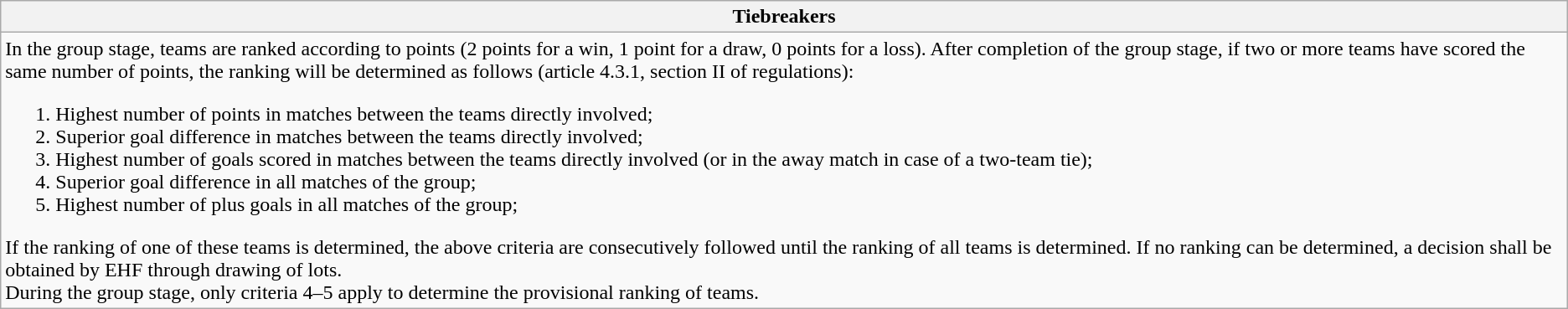<table class="wikitable collapsible collapsed">
<tr>
<th>Tiebreakers</th>
</tr>
<tr>
<td>In the group stage, teams are ranked according to points (2 points for a win, 1 point for a draw, 0 points for a loss). After completion of the group stage, if two or more teams have scored the same number of points, the ranking will be determined as follows (article 4.3.1, section II of regulations):<br><ol><li>Highest number of points in matches between the teams directly involved;</li><li>Superior goal difference in matches between the teams directly involved;</li><li>Highest number of goals scored in matches between the teams directly involved (or in the away match in case of a two-team tie);</li><li>Superior goal difference in all matches of the group;</li><li>Highest number of plus goals in all matches of the group;</li></ol>If the ranking of one of these teams is determined, the above criteria are consecutively followed until the ranking of all teams is determined. If no ranking can be determined, a decision shall be obtained by EHF through drawing of lots.<br>During the group stage, only criteria 4–5 apply to determine the provisional ranking of teams.</td>
</tr>
</table>
